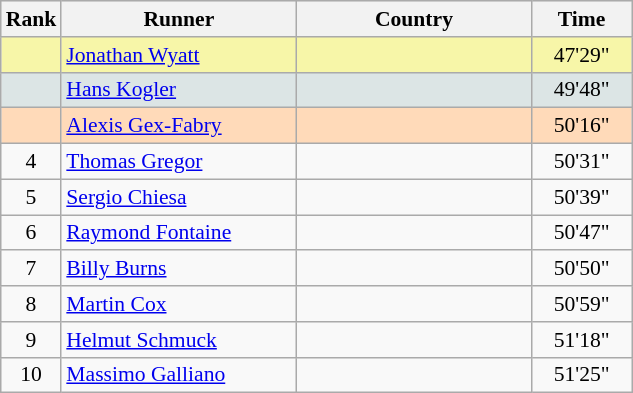<table class="wikitable" style="text-align:center; font-size: 90%; border: gray solid 1px;border-collapse:collapse;">
<tr bgcolor="#E4E4E4">
<th style="border-bottom:1px solid #AAAAAA" width=10>Rank</th>
<th style="border-bottom:1px solid #AAAAAA" width=150>Runner</th>
<th style="border-bottom:1px solid #AAAAAA" width=150>Country</th>
<th style="border-bottom:1px solid #AAAAAA" width=60>Time</th>
</tr>
<tr bgcolor=F7F6A8>
<td></td>
<td align=left><a href='#'>Jonathan Wyatt</a></td>
<td align=left></td>
<td>47'29"</td>
</tr>
<tr bgcolor=DCE5E5>
<td></td>
<td align=left><a href='#'>Hans Kogler</a></td>
<td align=left></td>
<td>49'48"</td>
</tr>
<tr bgcolor=FFDAB9>
<td></td>
<td align=left><a href='#'>Alexis Gex-Fabry</a></td>
<td align=left></td>
<td>50'16"</td>
</tr>
<tr>
<td>4</td>
<td align=left><a href='#'>Thomas Gregor</a></td>
<td align=left></td>
<td>50'31"</td>
</tr>
<tr>
<td>5</td>
<td align=left><a href='#'>Sergio Chiesa</a></td>
<td align=left></td>
<td>50'39"</td>
</tr>
<tr>
<td>6</td>
<td align=left><a href='#'>Raymond Fontaine</a></td>
<td align=left></td>
<td>50'47"</td>
</tr>
<tr>
<td>7</td>
<td align=left><a href='#'>Billy Burns</a></td>
<td align=left></td>
<td>50'50"</td>
</tr>
<tr>
<td>8</td>
<td align=left><a href='#'>Martin Cox</a></td>
<td align=left></td>
<td>50'59"</td>
</tr>
<tr>
<td>9</td>
<td align=left><a href='#'>Helmut Schmuck</a></td>
<td align=left></td>
<td>51'18"</td>
</tr>
<tr>
<td>10</td>
<td align=left><a href='#'>Massimo Galliano</a></td>
<td align=left></td>
<td>51'25"</td>
</tr>
</table>
